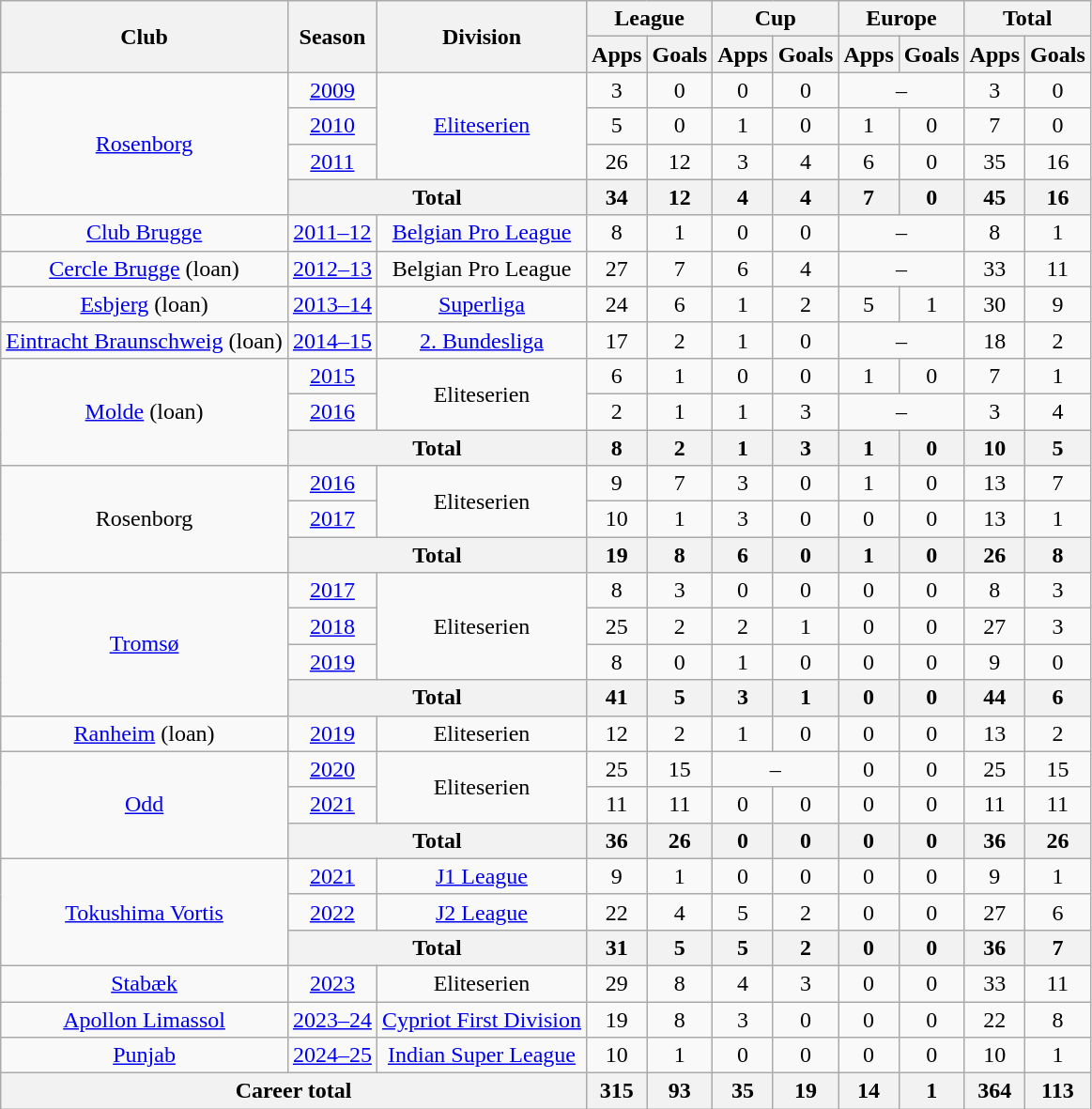<table class="wikitable" style="text-align:center">
<tr>
<th rowspan="2">Club</th>
<th rowspan="2">Season</th>
<th rowspan="2">Division</th>
<th colspan="2">League</th>
<th colspan="2">Cup</th>
<th colspan="2">Europe</th>
<th colspan="2">Total</th>
</tr>
<tr>
<th>Apps</th>
<th>Goals</th>
<th>Apps</th>
<th>Goals</th>
<th>Apps</th>
<th>Goals</th>
<th>Apps</th>
<th>Goals</th>
</tr>
<tr>
<td rowspan="4"><a href='#'>Rosenborg</a></td>
<td><a href='#'>2009</a></td>
<td rowspan="3"><a href='#'>Eliteserien</a></td>
<td>3</td>
<td>0</td>
<td>0</td>
<td>0</td>
<td colspan="2">–</td>
<td>3</td>
<td>0</td>
</tr>
<tr>
<td><a href='#'>2010</a></td>
<td>5</td>
<td>0</td>
<td>1</td>
<td>0</td>
<td>1</td>
<td>0</td>
<td>7</td>
<td>0</td>
</tr>
<tr>
<td><a href='#'>2011</a></td>
<td>26</td>
<td>12</td>
<td>3</td>
<td>4</td>
<td>6</td>
<td>0</td>
<td>35</td>
<td>16</td>
</tr>
<tr>
<th colspan="2">Total</th>
<th>34</th>
<th>12</th>
<th>4</th>
<th>4</th>
<th>7</th>
<th>0</th>
<th>45</th>
<th>16</th>
</tr>
<tr>
<td><a href='#'>Club Brugge</a></td>
<td><a href='#'>2011–12</a></td>
<td><a href='#'>Belgian Pro League</a></td>
<td>8</td>
<td>1</td>
<td>0</td>
<td>0</td>
<td colspan="2">–</td>
<td>8</td>
<td>1</td>
</tr>
<tr>
<td><a href='#'>Cercle Brugge</a> (loan)</td>
<td><a href='#'>2012–13</a></td>
<td>Belgian Pro League</td>
<td>27</td>
<td>7</td>
<td>6</td>
<td>4</td>
<td colspan="2">–</td>
<td>33</td>
<td>11</td>
</tr>
<tr>
<td><a href='#'>Esbjerg</a> (loan)</td>
<td><a href='#'>2013–14</a></td>
<td><a href='#'>Superliga</a></td>
<td>24</td>
<td>6</td>
<td>1</td>
<td>2</td>
<td>5</td>
<td>1</td>
<td>30</td>
<td>9</td>
</tr>
<tr>
<td><a href='#'>Eintracht Braunschweig</a> (loan)</td>
<td><a href='#'>2014–15</a></td>
<td><a href='#'>2. Bundesliga</a></td>
<td>17</td>
<td>2</td>
<td>1</td>
<td>0</td>
<td colspan="2">–</td>
<td>18</td>
<td>2</td>
</tr>
<tr>
<td rowspan="3"><a href='#'>Molde</a> (loan)</td>
<td><a href='#'>2015</a></td>
<td rowspan="2">Eliteserien</td>
<td>6</td>
<td>1</td>
<td>0</td>
<td>0</td>
<td>1</td>
<td>0</td>
<td>7</td>
<td>1</td>
</tr>
<tr>
<td><a href='#'>2016</a></td>
<td>2</td>
<td>1</td>
<td>1</td>
<td>3</td>
<td colspan="2">–</td>
<td>3</td>
<td>4</td>
</tr>
<tr>
<th colspan="2">Total</th>
<th>8</th>
<th>2</th>
<th>1</th>
<th>3</th>
<th>1</th>
<th>0</th>
<th>10</th>
<th>5</th>
</tr>
<tr>
<td rowspan="3">Rosenborg</td>
<td><a href='#'>2016</a></td>
<td rowspan="2">Eliteserien</td>
<td>9</td>
<td>7</td>
<td>3</td>
<td>0</td>
<td>1</td>
<td>0</td>
<td>13</td>
<td>7</td>
</tr>
<tr>
<td><a href='#'>2017</a></td>
<td>10</td>
<td>1</td>
<td>3</td>
<td>0</td>
<td>0</td>
<td>0</td>
<td>13</td>
<td>1</td>
</tr>
<tr>
<th colspan="2">Total</th>
<th>19</th>
<th>8</th>
<th>6</th>
<th>0</th>
<th>1</th>
<th>0</th>
<th>26</th>
<th>8</th>
</tr>
<tr>
<td rowspan="4"><a href='#'>Tromsø</a></td>
<td><a href='#'>2017</a></td>
<td rowspan="3">Eliteserien</td>
<td>8</td>
<td>3</td>
<td>0</td>
<td>0</td>
<td>0</td>
<td>0</td>
<td>8</td>
<td>3</td>
</tr>
<tr>
<td><a href='#'>2018</a></td>
<td>25</td>
<td>2</td>
<td>2</td>
<td>1</td>
<td>0</td>
<td>0</td>
<td>27</td>
<td>3</td>
</tr>
<tr>
<td><a href='#'>2019</a></td>
<td>8</td>
<td>0</td>
<td>1</td>
<td>0</td>
<td>0</td>
<td>0</td>
<td>9</td>
<td>0</td>
</tr>
<tr>
<th colspan="2">Total</th>
<th>41</th>
<th>5</th>
<th>3</th>
<th>1</th>
<th>0</th>
<th>0</th>
<th>44</th>
<th>6</th>
</tr>
<tr>
<td><a href='#'>Ranheim</a> (loan)</td>
<td><a href='#'>2019</a></td>
<td>Eliteserien</td>
<td>12</td>
<td>2</td>
<td>1</td>
<td>0</td>
<td>0</td>
<td>0</td>
<td>13</td>
<td>2</td>
</tr>
<tr>
<td rowspan="3"><a href='#'>Odd</a></td>
<td><a href='#'>2020</a></td>
<td rowspan="2">Eliteserien</td>
<td>25</td>
<td>15</td>
<td colspan="2">–</td>
<td>0</td>
<td>0</td>
<td>25</td>
<td>15</td>
</tr>
<tr>
<td><a href='#'>2021</a></td>
<td>11</td>
<td>11</td>
<td>0</td>
<td>0</td>
<td>0</td>
<td>0</td>
<td>11</td>
<td>11</td>
</tr>
<tr>
<th colspan="2">Total</th>
<th>36</th>
<th>26</th>
<th>0</th>
<th>0</th>
<th>0</th>
<th>0</th>
<th>36</th>
<th>26</th>
</tr>
<tr>
<td rowspan="3"><a href='#'>Tokushima Vortis</a></td>
<td><a href='#'>2021</a></td>
<td><a href='#'>J1 League</a></td>
<td>9</td>
<td>1</td>
<td>0</td>
<td>0</td>
<td>0</td>
<td>0</td>
<td>9</td>
<td>1</td>
</tr>
<tr>
<td><a href='#'>2022</a></td>
<td><a href='#'>J2 League</a></td>
<td>22</td>
<td>4</td>
<td>5</td>
<td>2</td>
<td>0</td>
<td>0</td>
<td>27</td>
<td>6</td>
</tr>
<tr>
<th colspan="2">Total</th>
<th>31</th>
<th>5</th>
<th>5</th>
<th>2</th>
<th>0</th>
<th>0</th>
<th>36</th>
<th>7</th>
</tr>
<tr>
<td><a href='#'>Stabæk</a></td>
<td><a href='#'>2023</a></td>
<td>Eliteserien</td>
<td>29</td>
<td>8</td>
<td>4</td>
<td>3</td>
<td>0</td>
<td>0</td>
<td>33</td>
<td>11</td>
</tr>
<tr>
<td><a href='#'>Apollon Limassol</a></td>
<td><a href='#'>2023–24</a></td>
<td><a href='#'>Cypriot First Division</a></td>
<td>19</td>
<td>8</td>
<td>3</td>
<td>0</td>
<td>0</td>
<td>0</td>
<td>22</td>
<td>8</td>
</tr>
<tr>
<td><a href='#'>Punjab</a></td>
<td><a href='#'>2024–25</a></td>
<td><a href='#'>Indian Super League</a></td>
<td>10</td>
<td>1</td>
<td>0</td>
<td>0</td>
<td>0</td>
<td>0</td>
<td>10</td>
<td>1</td>
</tr>
<tr>
<th colspan="3">Career total</th>
<th>315</th>
<th>93</th>
<th>35</th>
<th>19</th>
<th>14</th>
<th>1</th>
<th>364</th>
<th>113</th>
</tr>
</table>
